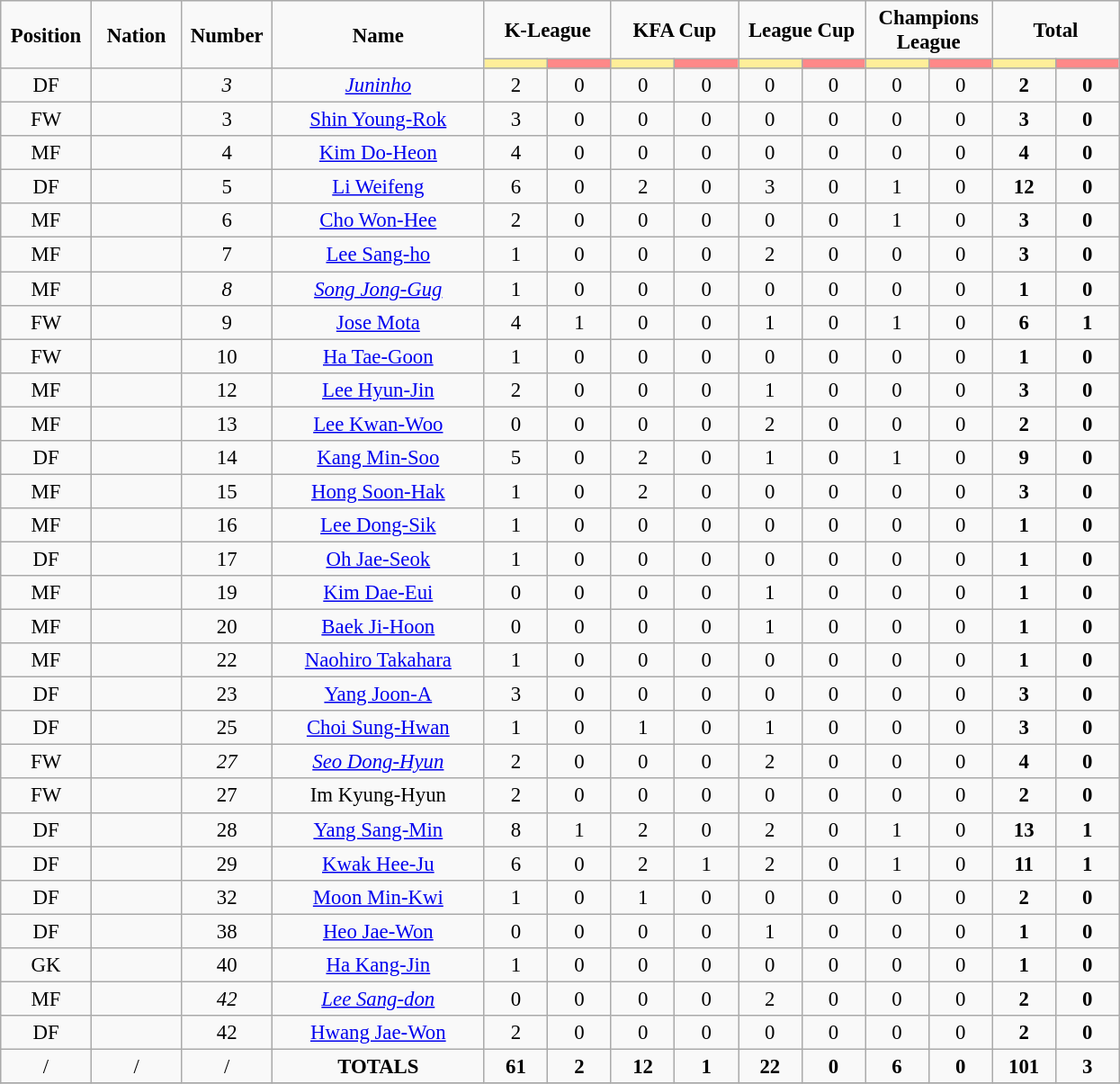<table class="wikitable" style="font-size: 95%; text-align: center;">
<tr>
<td rowspan="2" width="60" align="center"><strong>Position</strong></td>
<td rowspan="2" width="60" align="center"><strong>Nation</strong></td>
<td rowspan="2" width="60" align="center"><strong>Number</strong></td>
<td rowspan="2" width="150" align="center"><strong>Name</strong></td>
<td colspan="2" width="80" align="center"><strong>K-League</strong></td>
<td colspan="2" width="80" align="center"><strong>KFA Cup</strong></td>
<td colspan="2" width="80" align="center"><strong>League Cup</strong></td>
<td colspan="2" width="80" align="center"><strong>Champions League</strong></td>
<td colspan="2" width="80" align="center"><strong>Total</strong></td>
</tr>
<tr>
<th width="40" style="background: #FFEE99"></th>
<th width="40" style="background: #FF8888"></th>
<th width="40" style="background: #FFEE99"></th>
<th width="40" style="background: #FF8888"></th>
<th width="40" style="background: #FFEE99"></th>
<th width="40" style="background: #FF8888"></th>
<th width="40" style="background: #FFEE99"></th>
<th width="40" style="background: #FF8888"></th>
<th width="40" style="background: #FFEE99"></th>
<th width="40" style="background: #FF8888"></th>
</tr>
<tr>
<td>DF</td>
<td></td>
<td><em>3</em></td>
<td><em><a href='#'>Juninho</a></em></td>
<td>2</td>
<td>0</td>
<td>0</td>
<td>0</td>
<td>0</td>
<td>0</td>
<td>0</td>
<td>0</td>
<td><strong>2</strong></td>
<td><strong>0</strong></td>
</tr>
<tr>
<td>FW</td>
<td></td>
<td>3</td>
<td><a href='#'>Shin Young-Rok</a></td>
<td>3</td>
<td>0</td>
<td>0</td>
<td>0</td>
<td>0</td>
<td>0</td>
<td>0</td>
<td>0</td>
<td><strong>3</strong></td>
<td><strong>0</strong></td>
</tr>
<tr>
<td>MF</td>
<td></td>
<td>4</td>
<td><a href='#'>Kim Do-Heon</a></td>
<td>4</td>
<td>0</td>
<td>0</td>
<td>0</td>
<td>0</td>
<td>0</td>
<td>0</td>
<td>0</td>
<td><strong>4</strong></td>
<td><strong>0</strong></td>
</tr>
<tr>
<td>DF</td>
<td></td>
<td>5</td>
<td><a href='#'>Li Weifeng</a></td>
<td>6</td>
<td>0</td>
<td>2</td>
<td>0</td>
<td>3</td>
<td>0</td>
<td>1</td>
<td>0</td>
<td><strong>12</strong></td>
<td><strong>0</strong></td>
</tr>
<tr>
<td>MF</td>
<td></td>
<td>6</td>
<td><a href='#'>Cho Won-Hee</a></td>
<td>2</td>
<td>0</td>
<td>0</td>
<td>0</td>
<td>0</td>
<td>0</td>
<td>1</td>
<td>0</td>
<td><strong>3</strong></td>
<td><strong>0</strong></td>
</tr>
<tr>
<td>MF</td>
<td></td>
<td>7</td>
<td><a href='#'>Lee Sang-ho</a></td>
<td>1</td>
<td>0</td>
<td>0</td>
<td>0</td>
<td>2</td>
<td>0</td>
<td>0</td>
<td>0</td>
<td><strong>3</strong></td>
<td><strong>0</strong></td>
</tr>
<tr>
<td>MF</td>
<td></td>
<td><em>8</em></td>
<td><em><a href='#'>Song Jong-Gug</a></em></td>
<td>1</td>
<td>0</td>
<td>0</td>
<td>0</td>
<td>0</td>
<td>0</td>
<td>0</td>
<td>0</td>
<td><strong>1</strong></td>
<td><strong>0</strong></td>
</tr>
<tr>
<td>FW</td>
<td></td>
<td>9</td>
<td><a href='#'>Jose Mota</a></td>
<td>4</td>
<td>1</td>
<td>0</td>
<td>0</td>
<td>1</td>
<td>0</td>
<td>1</td>
<td>0</td>
<td><strong>6</strong></td>
<td><strong>1</strong></td>
</tr>
<tr>
<td>FW</td>
<td></td>
<td>10</td>
<td><a href='#'>Ha Tae-Goon</a></td>
<td>1</td>
<td>0</td>
<td>0</td>
<td>0</td>
<td>0</td>
<td>0</td>
<td>0</td>
<td>0</td>
<td><strong>1</strong></td>
<td><strong>0</strong></td>
</tr>
<tr>
<td>MF</td>
<td></td>
<td>12</td>
<td><a href='#'>Lee Hyun-Jin</a></td>
<td>2</td>
<td>0</td>
<td>0</td>
<td>0</td>
<td>1</td>
<td>0</td>
<td>0</td>
<td>0</td>
<td><strong>3</strong></td>
<td><strong>0</strong></td>
</tr>
<tr>
<td>MF</td>
<td></td>
<td>13</td>
<td><a href='#'>Lee Kwan-Woo</a></td>
<td>0</td>
<td>0</td>
<td>0</td>
<td>0</td>
<td>2</td>
<td>0</td>
<td>0</td>
<td>0</td>
<td><strong>2</strong></td>
<td><strong>0</strong></td>
</tr>
<tr>
<td>DF</td>
<td></td>
<td>14</td>
<td><a href='#'>Kang Min-Soo</a></td>
<td>5</td>
<td>0</td>
<td>2</td>
<td>0</td>
<td>1</td>
<td>0</td>
<td>1</td>
<td>0</td>
<td><strong>9</strong></td>
<td><strong>0</strong></td>
</tr>
<tr>
<td>MF</td>
<td></td>
<td>15</td>
<td><a href='#'>Hong Soon-Hak</a></td>
<td>1</td>
<td>0</td>
<td>2</td>
<td>0</td>
<td>0</td>
<td>0</td>
<td>0</td>
<td>0</td>
<td><strong>3</strong></td>
<td><strong>0</strong></td>
</tr>
<tr>
<td>MF</td>
<td></td>
<td>16</td>
<td><a href='#'>Lee Dong-Sik</a></td>
<td>1</td>
<td>0</td>
<td>0</td>
<td>0</td>
<td>0</td>
<td>0</td>
<td>0</td>
<td>0</td>
<td><strong>1</strong></td>
<td><strong>0</strong></td>
</tr>
<tr>
<td>DF</td>
<td></td>
<td>17</td>
<td><a href='#'>Oh Jae-Seok</a></td>
<td>1</td>
<td>0</td>
<td>0</td>
<td>0</td>
<td>0</td>
<td>0</td>
<td>0</td>
<td>0</td>
<td><strong>1</strong></td>
<td><strong>0</strong></td>
</tr>
<tr>
<td>MF</td>
<td></td>
<td>19</td>
<td><a href='#'>Kim Dae-Eui</a></td>
<td>0</td>
<td>0</td>
<td>0</td>
<td>0</td>
<td>1</td>
<td>0</td>
<td>0</td>
<td>0</td>
<td><strong>1</strong></td>
<td><strong>0</strong></td>
</tr>
<tr>
<td>MF</td>
<td></td>
<td>20</td>
<td><a href='#'>Baek Ji-Hoon</a></td>
<td>0</td>
<td>0</td>
<td>0</td>
<td>0</td>
<td>1</td>
<td>0</td>
<td>0</td>
<td>0</td>
<td><strong>1</strong></td>
<td><strong>0</strong></td>
</tr>
<tr>
<td>MF</td>
<td></td>
<td>22</td>
<td><a href='#'>Naohiro Takahara</a></td>
<td>1</td>
<td>0</td>
<td>0</td>
<td>0</td>
<td>0</td>
<td>0</td>
<td>0</td>
<td>0</td>
<td><strong>1</strong></td>
<td><strong>0</strong></td>
</tr>
<tr>
<td>DF</td>
<td></td>
<td>23</td>
<td><a href='#'>Yang Joon-A</a></td>
<td>3</td>
<td>0</td>
<td>0</td>
<td>0</td>
<td>0</td>
<td>0</td>
<td>0</td>
<td>0</td>
<td><strong>3</strong></td>
<td><strong>0</strong></td>
</tr>
<tr>
<td>DF</td>
<td></td>
<td>25</td>
<td><a href='#'>Choi Sung-Hwan</a></td>
<td>1</td>
<td>0</td>
<td>1</td>
<td>0</td>
<td>1</td>
<td>0</td>
<td>0</td>
<td>0</td>
<td><strong>3</strong></td>
<td><strong>0</strong></td>
</tr>
<tr>
<td>FW</td>
<td></td>
<td><em>27</em></td>
<td><em><a href='#'>Seo Dong-Hyun</a></em></td>
<td>2</td>
<td>0</td>
<td>0</td>
<td>0</td>
<td>2</td>
<td>0</td>
<td>0</td>
<td>0</td>
<td><strong>4</strong></td>
<td><strong>0</strong></td>
</tr>
<tr>
<td>FW</td>
<td></td>
<td>27</td>
<td>Im Kyung-Hyun</td>
<td>2</td>
<td>0</td>
<td>0</td>
<td>0</td>
<td>0</td>
<td>0</td>
<td>0</td>
<td>0</td>
<td><strong>2</strong></td>
<td><strong>0</strong></td>
</tr>
<tr>
<td>DF</td>
<td></td>
<td>28</td>
<td><a href='#'>Yang Sang-Min</a></td>
<td>8</td>
<td>1</td>
<td>2</td>
<td>0</td>
<td>2</td>
<td>0</td>
<td>1</td>
<td>0</td>
<td><strong>13</strong></td>
<td><strong>1</strong></td>
</tr>
<tr>
<td>DF</td>
<td></td>
<td>29</td>
<td><a href='#'>Kwak Hee-Ju</a></td>
<td>6</td>
<td>0</td>
<td>2</td>
<td>1</td>
<td>2</td>
<td>0</td>
<td>1</td>
<td>0</td>
<td><strong>11</strong></td>
<td><strong>1</strong></td>
</tr>
<tr>
<td>DF</td>
<td></td>
<td>32</td>
<td><a href='#'>Moon Min-Kwi</a></td>
<td>1</td>
<td>0</td>
<td>1</td>
<td>0</td>
<td>0</td>
<td>0</td>
<td>0</td>
<td>0</td>
<td><strong>2</strong></td>
<td><strong>0</strong></td>
</tr>
<tr>
<td>DF</td>
<td></td>
<td>38</td>
<td><a href='#'>Heo Jae-Won</a></td>
<td>0</td>
<td>0</td>
<td>0</td>
<td>0</td>
<td>1</td>
<td>0</td>
<td>0</td>
<td>0</td>
<td><strong>1</strong></td>
<td><strong>0</strong></td>
</tr>
<tr>
<td>GK</td>
<td></td>
<td>40</td>
<td><a href='#'>Ha Kang-Jin</a></td>
<td>1</td>
<td>0</td>
<td>0</td>
<td>0</td>
<td>0</td>
<td>0</td>
<td>0</td>
<td>0</td>
<td><strong>1</strong></td>
<td><strong>0</strong></td>
</tr>
<tr>
<td>MF</td>
<td></td>
<td><em>42</em></td>
<td><em><a href='#'>Lee Sang-don</a></em></td>
<td>0</td>
<td>0</td>
<td>0</td>
<td>0</td>
<td>2</td>
<td>0</td>
<td>0</td>
<td>0</td>
<td><strong>2</strong></td>
<td><strong>0</strong></td>
</tr>
<tr>
<td>DF</td>
<td></td>
<td>42</td>
<td><a href='#'>Hwang Jae-Won</a></td>
<td>2</td>
<td>0</td>
<td>0</td>
<td>0</td>
<td>0</td>
<td>0</td>
<td>0</td>
<td>0</td>
<td><strong>2</strong></td>
<td><strong>0</strong></td>
</tr>
<tr>
<td>/</td>
<td>/</td>
<td>/</td>
<td><strong>TOTALS</strong></td>
<td><strong>61</strong></td>
<td><strong>2</strong></td>
<td><strong>12</strong></td>
<td><strong>1</strong></td>
<td><strong>22</strong></td>
<td><strong>0</strong></td>
<td><strong>6</strong></td>
<td><strong>0</strong></td>
<td><strong>101</strong></td>
<td><strong>3</strong></td>
</tr>
<tr>
</tr>
</table>
